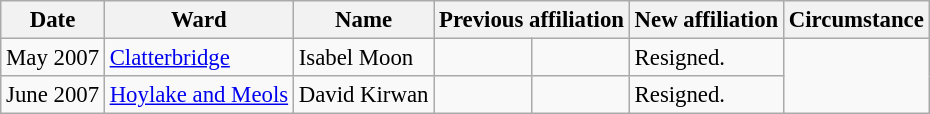<table class="wikitable" style="font-size: 95%;">
<tr>
<th>Date</th>
<th>Ward</th>
<th>Name</th>
<th colspan="2">Previous affiliation</th>
<th colspan="2">New affiliation</th>
<th>Circumstance</th>
</tr>
<tr>
<td>May 2007</td>
<td><a href='#'>Clatterbridge</a></td>
<td>Isabel Moon</td>
<td></td>
<td></td>
<td>Resigned.</td>
</tr>
<tr>
<td>June 2007</td>
<td><a href='#'>Hoylake and Meols</a></td>
<td>David Kirwan</td>
<td></td>
<td></td>
<td>Resigned.</td>
</tr>
</table>
